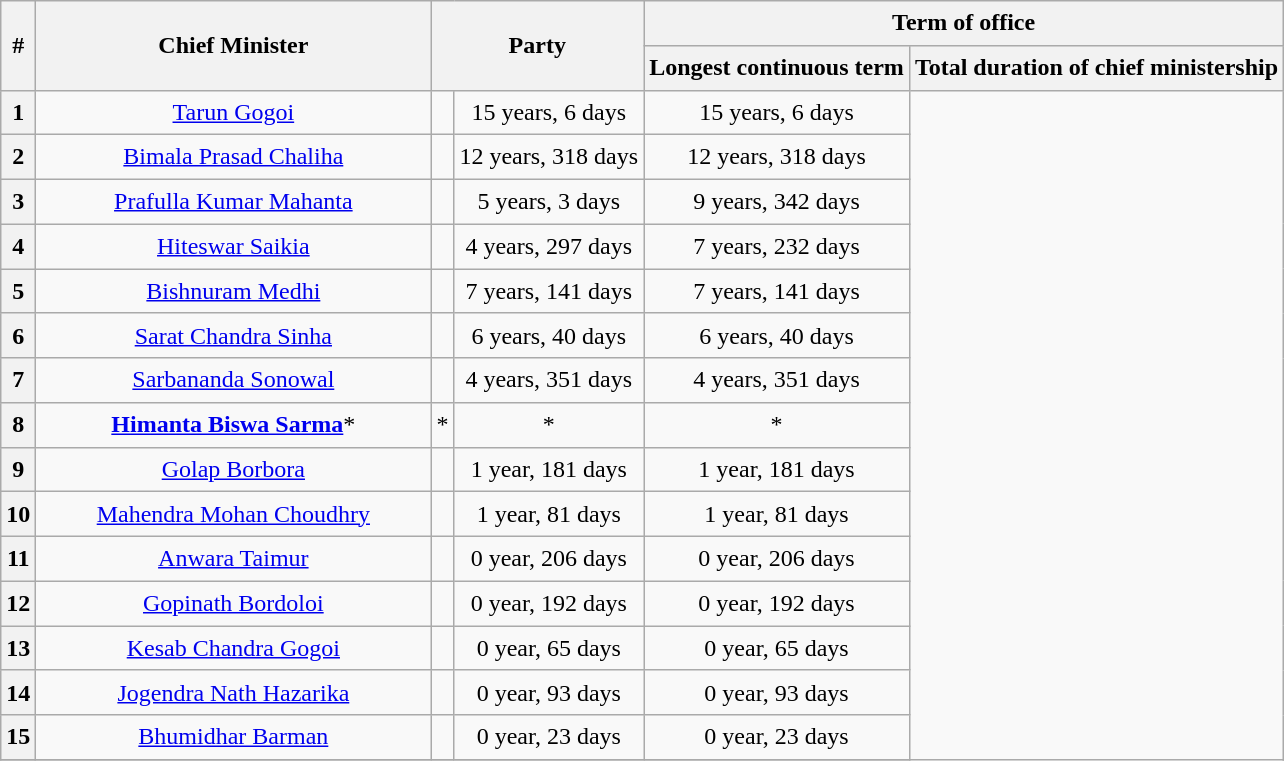<table class="wikitable sortable" style="line-height:1.4em; text-align:center">
<tr>
<th data-sort-type=number rowspan = "2">#</th>
<th rowspan="2" style="width:16em">Chief Minister</th>
<th rowspan="2" colspan=2 style="width:8em">Party</th>
<th colspan="2">Term of office</th>
</tr>
<tr>
<th>Longest continuous term</th>
<th>Total duration of chief ministership</th>
</tr>
<tr>
<th data-sort-value="1">1</th>
<td><a href='#'>Tarun Gogoi</a></td>
<td></td>
<td>15 years, 6 days</td>
<td>15 years, 6 days</td>
</tr>
<tr>
<th data-sort-value="2">2</th>
<td><a href='#'>Bimala Prasad Chaliha</a></td>
<td></td>
<td>12 years, 318 days</td>
<td>12 years, 318 days</td>
</tr>
<tr>
<th data-sort-value="3">3</th>
<td><a href='#'>Prafulla Kumar Mahanta</a></td>
<td></td>
<td>5 years, 3 days</td>
<td>9 years, 342 days</td>
</tr>
<tr>
<th data-sort-value="4">4</th>
<td><a href='#'>Hiteswar Saikia</a></td>
<td></td>
<td>4 years, 297 days</td>
<td>7 years, 232 days</td>
</tr>
<tr>
<th data-sort-value="5">5</th>
<td><a href='#'>Bishnuram Medhi</a></td>
<td></td>
<td>7 years, 141 days</td>
<td>7 years, 141 days</td>
</tr>
<tr>
<th data-sort-value="6">6</th>
<td><a href='#'>Sarat Chandra Sinha</a></td>
<td></td>
<td>6 years, 40 days</td>
<td>6 years, 40 days</td>
</tr>
<tr>
<th data-sort-value="7">7</th>
<td><a href='#'>Sarbananda Sonowal</a></td>
<td></td>
<td>4 years, 351 days</td>
<td>4 years, 351 days</td>
</tr>
<tr>
<th data-sort-value="8">8</th>
<td><strong><a href='#'>Himanta Biswa Sarma</a></strong>*</td>
<td>*</td>
<td><strong></strong>*</td>
<td><strong></strong>*</td>
</tr>
<tr>
<th data-sort-value="9">9</th>
<td><a href='#'>Golap Borbora</a></td>
<td></td>
<td>1 year, 181 days</td>
<td>1 year, 181 days</td>
</tr>
<tr>
<th data-sort-value="10">10</th>
<td><a href='#'>Mahendra Mohan Choudhry</a></td>
<td></td>
<td>1 year, 81 days</td>
<td>1 year, 81 days</td>
</tr>
<tr>
<th data-sort-value="11">11</th>
<td><a href='#'>Anwara Taimur</a></td>
<td></td>
<td>0 year, 206 days</td>
<td>0 year, 206 days</td>
</tr>
<tr>
<th data-sort-value="12">12</th>
<td><a href='#'>Gopinath Bordoloi</a></td>
<td></td>
<td>0 year, 192 days</td>
<td>0 year, 192 days</td>
</tr>
<tr>
<th data-sort-value="13">13</th>
<td><a href='#'>Kesab Chandra Gogoi</a></td>
<td></td>
<td>0 year, 65 days</td>
<td>0 year, 65 days</td>
</tr>
<tr>
<th data-sort-value="14">14</th>
<td><a href='#'>Jogendra Nath Hazarika</a></td>
<td></td>
<td>0 year, 93 days</td>
<td>0 year, 93 days</td>
</tr>
<tr>
<th data-sort-value="15">15</th>
<td><a href='#'>Bhumidhar Barman</a></td>
<td></td>
<td>0 year, 23 days</td>
<td>0 year, 23 days</td>
</tr>
<tr>
</tr>
</table>
